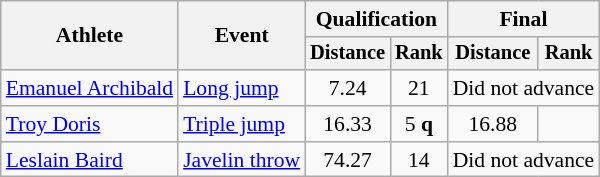<table class="wikitable" style="font-size:90%">
<tr>
<th rowspan=2>Athlete</th>
<th rowspan=2>Event</th>
<th colspan=2>Qualification</th>
<th colspan=2>Final</th>
</tr>
<tr style="font-size:95%">
<th>Distance</th>
<th>Rank</th>
<th>Distance</th>
<th>Rank</th>
</tr>
<tr align=center>
<td align=left><a href='#'>Emanuel Archibald</a></td>
<td align=left><a href='#'>Long jump</a></td>
<td>7.24</td>
<td>21</td>
<td colspan=2>Did not advance</td>
</tr>
<tr align=center>
<td align=left><a href='#'>Troy Doris</a></td>
<td align=left><a href='#'>Triple jump</a></td>
<td>16.33</td>
<td>5 <strong>q</strong></td>
<td>16.88</td>
<td></td>
</tr>
<tr align=center>
<td align=left><a href='#'>Leslain Baird</a></td>
<td align=left><a href='#'>Javelin throw</a></td>
<td>74.27</td>
<td>14</td>
<td colspan=2>Did not advance</td>
</tr>
</table>
